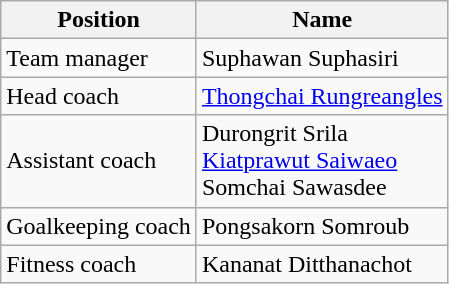<table class="wikitable">
<tr>
<th>Position</th>
<th>Name</th>
</tr>
<tr>
<td>Team manager</td>
<td> Suphawan Suphasiri</td>
</tr>
<tr>
<td>Head coach</td>
<td> <a href='#'>Thongchai Rungreangles</a></td>
</tr>
<tr>
<td>Assistant coach</td>
<td> Durongrit Srila <br>  <a href='#'>Kiatprawut Saiwaeo</a> <br>  Somchai Sawasdee</td>
</tr>
<tr>
<td>Goalkeeping coach</td>
<td> Pongsakorn Somroub</td>
</tr>
<tr>
<td>Fitness coach</td>
<td> Kananat Ditthanachot</td>
</tr>
</table>
